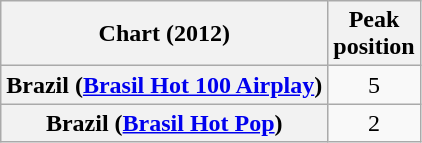<table class="wikitable plainrowheaders">
<tr>
<th>Chart (2012)</th>
<th>Peak<br>position</th>
</tr>
<tr>
<th scope="row">Brazil (<a href='#'>Brasil Hot 100 Airplay</a>)</th>
<td style="text-align:center;">5</td>
</tr>
<tr>
<th scope="row">Brazil (<a href='#'>Brasil Hot Pop</a>)</th>
<td style="text-align:center;">2</td>
</tr>
</table>
